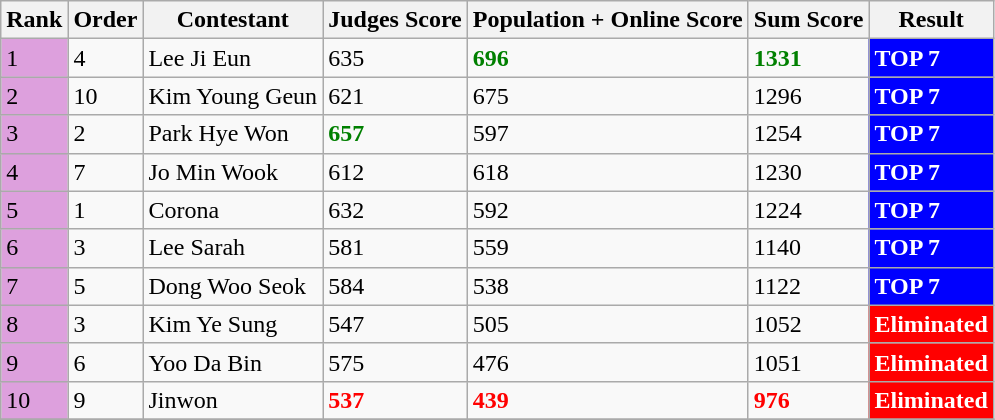<table class="wikitable">
<tr>
<th scope="col">Rank</th>
<th scope="col">Order</th>
<th scope="col">Contestant</th>
<th scope="col">Judges Score</th>
<th scope="col">Population + Online Score</th>
<th scope="col">Sum Score</th>
<th scope="col">Result</th>
</tr>
<tr>
<td style="background:plum">1</td>
<td>4</td>
<td>Lee Ji Eun</td>
<td>635</td>
<td style=color:green><strong>696</strong></td>
<td style=color:green><strong>1331</strong></td>
<td style="background:blue;color:white"><strong>TOP 7</strong></td>
</tr>
<tr>
<td style="background:plum">2</td>
<td>10</td>
<td>Kim Young Geun</td>
<td>621</td>
<td>675</td>
<td>1296</td>
<td style="background:blue;color:white"><strong>TOP 7</strong></td>
</tr>
<tr>
<td style="background:plum">3</td>
<td>2</td>
<td>Park Hye Won</td>
<td style=color:green><strong>657</strong></td>
<td>597</td>
<td>1254</td>
<td style="background:blue;color:white"><strong>TOP 7</strong></td>
</tr>
<tr>
<td style="background:plum">4</td>
<td>7</td>
<td>Jo Min Wook</td>
<td>612</td>
<td>618</td>
<td>1230</td>
<td style="background:blue;color:white"><strong>TOP 7</strong></td>
</tr>
<tr>
<td style="background:plum">5</td>
<td>1</td>
<td>Corona</td>
<td>632</td>
<td>592</td>
<td>1224</td>
<td style="background:blue;color:white"><strong>TOP 7</strong></td>
</tr>
<tr>
<td style="background:plum">6</td>
<td>3</td>
<td>Lee Sarah</td>
<td>581</td>
<td>559</td>
<td>1140</td>
<td style="background:blue;color:white"><strong>TOP 7</strong></td>
</tr>
<tr>
<td style="background:plum">7</td>
<td>5</td>
<td>Dong Woo Seok</td>
<td>584</td>
<td>538</td>
<td>1122</td>
<td style="background:blue;color:white"><strong>TOP 7</strong></td>
</tr>
<tr>
<td style="background:plum">8</td>
<td>3</td>
<td>Kim Ye Sung</td>
<td>547</td>
<td>505</td>
<td>1052</td>
<td style="background:red;color:white"><strong>Eliminated</strong></td>
</tr>
<tr>
<td style="background:plum">9</td>
<td>6</td>
<td>Yoo Da Bin</td>
<td>575</td>
<td>476</td>
<td>1051</td>
<td style="background:red;color:white"><strong>Eliminated</strong></td>
</tr>
<tr>
<td style="background:plum">10</td>
<td>9</td>
<td>Jinwon</td>
<td style=color:red><strong>537</strong></td>
<td style=color:red><strong>439</strong></td>
<td style=color:red><strong>976</strong></td>
<td style="background:red;color:white"><strong>Eliminated</strong></td>
</tr>
<tr>
</tr>
</table>
